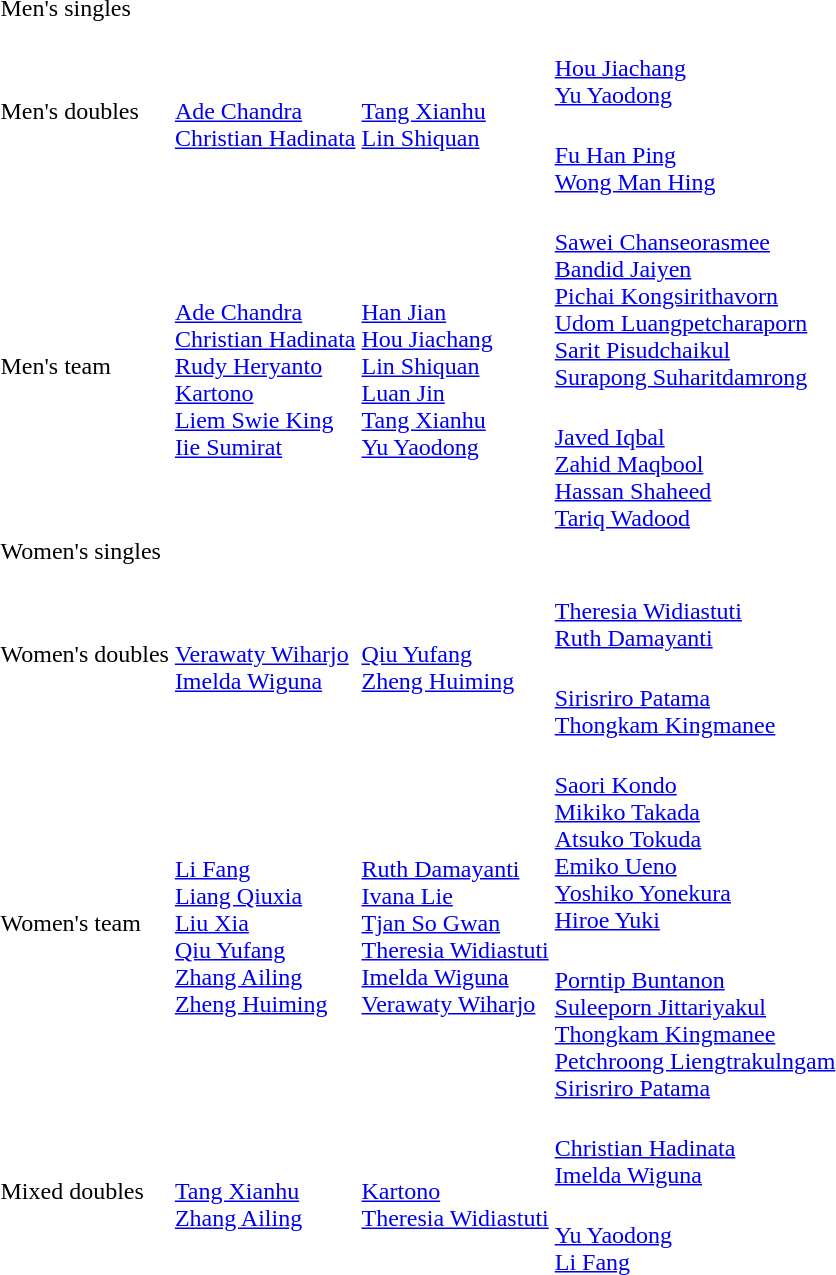<table>
<tr>
<td rowspan=2>Men's singles<br></td>
<td rowspan=2></td>
<td rowspan=2></td>
<td></td>
</tr>
<tr>
<td></td>
</tr>
<tr>
<td rowspan=2>Men's doubles<br></td>
<td rowspan=2><br><a href='#'>Ade Chandra</a><br><a href='#'>Christian Hadinata</a></td>
<td rowspan=2><br><a href='#'>Tang Xianhu</a><br><a href='#'>Lin Shiquan</a></td>
<td><br><a href='#'>Hou Jiachang</a><br><a href='#'>Yu Yaodong</a></td>
</tr>
<tr>
<td><br><a href='#'>Fu Han Ping</a><br><a href='#'>Wong Man Hing</a></td>
</tr>
<tr>
<td rowspan=2>Men's team<br></td>
<td rowspan=2><br><a href='#'>Ade Chandra</a><br><a href='#'>Christian Hadinata</a><br><a href='#'>Rudy Heryanto</a><br><a href='#'>Kartono</a><br><a href='#'>Liem Swie King</a><br><a href='#'>Iie Sumirat</a></td>
<td rowspan=2><br><a href='#'>Han Jian</a><br><a href='#'>Hou Jiachang</a><br><a href='#'>Lin Shiquan</a><br><a href='#'>Luan Jin</a><br><a href='#'>Tang Xianhu</a><br><a href='#'>Yu Yaodong</a></td>
<td><br><a href='#'>Sawei Chanseorasmee</a><br><a href='#'>Bandid Jaiyen</a><br><a href='#'>Pichai Kongsirithavorn</a><br><a href='#'>Udom Luangpetcharaporn</a><br><a href='#'>Sarit Pisudchaikul</a><br><a href='#'>Surapong Suharitdamrong</a></td>
</tr>
<tr>
<td><br><a href='#'>Javed Iqbal</a><br><a href='#'>Zahid Maqbool</a><br><a href='#'>Hassan Shaheed</a><br><a href='#'>Tariq Wadood</a></td>
</tr>
<tr>
<td rowspan=2>Women's singles<br></td>
<td rowspan=2></td>
<td rowspan=2></td>
<td></td>
</tr>
<tr>
<td></td>
</tr>
<tr>
<td rowspan=2>Women's doubles<br></td>
<td rowspan=2><br><a href='#'>Verawaty Wiharjo</a><br><a href='#'>Imelda Wiguna</a></td>
<td rowspan=2><br><a href='#'>Qiu Yufang</a><br><a href='#'>Zheng Huiming</a></td>
<td><br><a href='#'>Theresia Widiastuti</a><br><a href='#'>Ruth Damayanti</a></td>
</tr>
<tr>
<td><br><a href='#'>Sirisriro Patama</a><br><a href='#'>Thongkam Kingmanee</a></td>
</tr>
<tr>
<td rowspan=2>Women's team<br></td>
<td rowspan=2><br><a href='#'>Li Fang</a><br><a href='#'>Liang Qiuxia</a><br><a href='#'>Liu Xia</a><br><a href='#'>Qiu Yufang</a><br><a href='#'>Zhang Ailing</a><br><a href='#'>Zheng Huiming</a></td>
<td rowspan=2><br><a href='#'>Ruth Damayanti</a><br><a href='#'>Ivana Lie</a><br><a href='#'>Tjan So Gwan</a><br><a href='#'>Theresia Widiastuti</a><br><a href='#'>Imelda Wiguna</a><br><a href='#'>Verawaty Wiharjo</a></td>
<td><br><a href='#'>Saori Kondo</a><br><a href='#'>Mikiko Takada</a><br><a href='#'>Atsuko Tokuda</a><br><a href='#'>Emiko Ueno</a><br><a href='#'>Yoshiko Yonekura</a><br><a href='#'>Hiroe Yuki</a></td>
</tr>
<tr>
<td><br><a href='#'>Porntip Buntanon</a><br><a href='#'>Suleeporn Jittariyakul</a><br><a href='#'>Thongkam Kingmanee</a><br><a href='#'>Petchroong Liengtrakulngam</a><br><a href='#'>Sirisriro Patama</a></td>
</tr>
<tr>
<td rowspan=2>Mixed doubles<br></td>
<td rowspan=2><br><a href='#'>Tang Xianhu</a><br><a href='#'>Zhang Ailing</a></td>
<td rowspan=2><br><a href='#'>Kartono</a><br><a href='#'>Theresia Widiastuti</a></td>
<td><br><a href='#'>Christian Hadinata</a><br><a href='#'>Imelda Wiguna</a></td>
</tr>
<tr>
<td><br><a href='#'>Yu Yaodong</a><br><a href='#'>Li Fang</a></td>
</tr>
</table>
